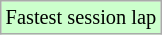<table class="wikitable sortable" style="font-size: 85%;">
<tr style="background:#ccffcc;">
<td>Fastest session lap</td>
</tr>
</table>
